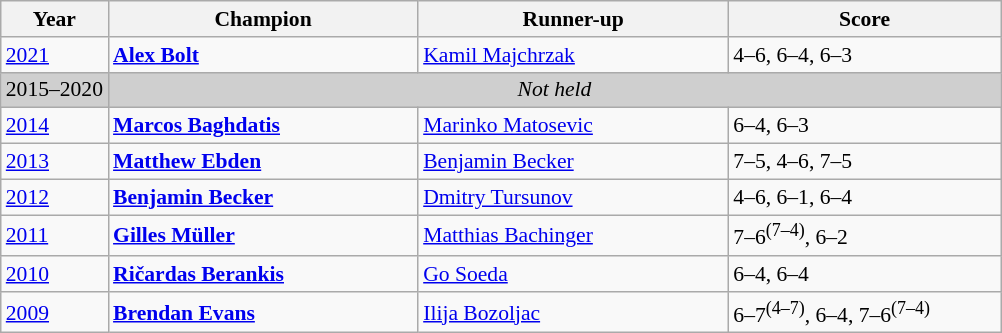<table class="wikitable" style="font-size:90%">
<tr>
<th>Year</th>
<th width="200">Champion</th>
<th width="200">Runner-up</th>
<th width="175">Score</th>
</tr>
<tr>
<td><a href='#'>2021</a></td>
<td> <strong><a href='#'>Alex Bolt</a></strong></td>
<td> <a href='#'>Kamil Majchrzak</a></td>
<td>4–6, 6–4, 6–3</td>
</tr>
<tr>
<td style="background:#cfcfcf">2015–2020</td>
<td colspan=3 align=center style="background:#cfcfcf"><em>Not held</em></td>
</tr>
<tr>
<td><a href='#'>2014</a></td>
<td> <strong><a href='#'>Marcos Baghdatis</a></strong></td>
<td> <a href='#'>Marinko Matosevic</a></td>
<td>6–4, 6–3</td>
</tr>
<tr>
<td><a href='#'>2013</a></td>
<td> <strong><a href='#'>Matthew Ebden</a></strong></td>
<td> <a href='#'>Benjamin Becker</a></td>
<td>7–5, 4–6, 7–5</td>
</tr>
<tr>
<td><a href='#'>2012</a></td>
<td> <strong><a href='#'>Benjamin Becker</a></strong></td>
<td> <a href='#'>Dmitry Tursunov</a></td>
<td>4–6, 6–1, 6–4</td>
</tr>
<tr>
<td><a href='#'>2011</a></td>
<td> <strong><a href='#'>Gilles Müller</a></strong></td>
<td> <a href='#'>Matthias Bachinger</a></td>
<td>7–6<sup>(7–4)</sup>, 6–2</td>
</tr>
<tr>
<td><a href='#'>2010</a></td>
<td> <strong><a href='#'>Ričardas Berankis</a></strong></td>
<td> <a href='#'>Go Soeda</a></td>
<td>6–4, 6–4</td>
</tr>
<tr>
<td><a href='#'>2009</a></td>
<td> <strong><a href='#'>Brendan Evans</a></strong></td>
<td> <a href='#'>Ilija Bozoljac</a></td>
<td>6–7<sup>(4–7)</sup>, 6–4, 7–6<sup>(7–4)</sup></td>
</tr>
</table>
